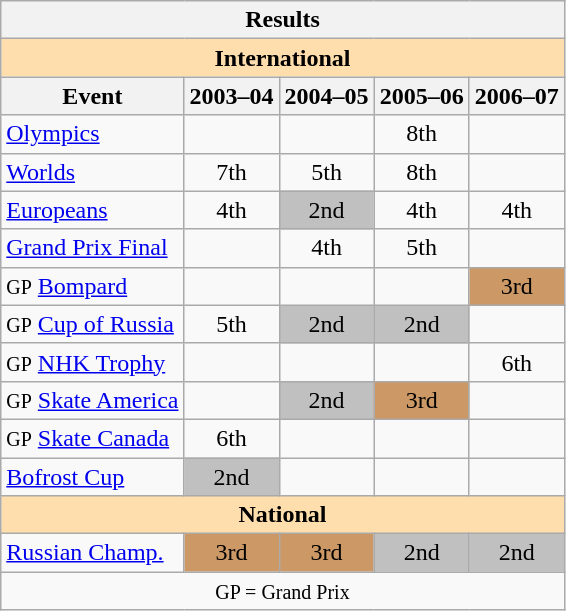<table class="wikitable" style="text-align:center">
<tr>
<th colspan=5 align=center><strong>Results</strong></th>
</tr>
<tr>
<th style="background-color: #ffdead; " colspan=5 align=center><strong>International</strong></th>
</tr>
<tr>
<th>Event</th>
<th>2003–04</th>
<th>2004–05</th>
<th>2005–06</th>
<th>2006–07</th>
</tr>
<tr>
<td align=left><a href='#'>Olympics</a></td>
<td></td>
<td></td>
<td>8th</td>
<td></td>
</tr>
<tr>
<td align=left><a href='#'>Worlds</a></td>
<td>7th</td>
<td>5th</td>
<td>8th</td>
<td></td>
</tr>
<tr>
<td align=left><a href='#'>Europeans</a></td>
<td>4th</td>
<td bgcolor=silver>2nd</td>
<td>4th</td>
<td>4th</td>
</tr>
<tr>
<td align=left><a href='#'>Grand Prix Final</a></td>
<td></td>
<td>4th</td>
<td>5th</td>
<td></td>
</tr>
<tr>
<td align=left><small>GP</small> <a href='#'>Bompard</a></td>
<td></td>
<td></td>
<td></td>
<td bgcolor=cc9966>3rd</td>
</tr>
<tr>
<td align=left><small>GP</small> <a href='#'>Cup of Russia</a></td>
<td>5th</td>
<td bgcolor=silver>2nd</td>
<td bgcolor=silver>2nd</td>
<td></td>
</tr>
<tr>
<td align=left><small>GP</small> <a href='#'>NHK Trophy</a></td>
<td></td>
<td></td>
<td></td>
<td>6th</td>
</tr>
<tr>
<td align=left><small>GP</small> <a href='#'>Skate America</a></td>
<td></td>
<td bgcolor=silver>2nd</td>
<td bgcolor=cc9966>3rd</td>
<td></td>
</tr>
<tr>
<td align=left><small>GP</small> <a href='#'>Skate Canada</a></td>
<td>6th</td>
<td></td>
<td></td>
<td></td>
</tr>
<tr>
<td align=left><a href='#'>Bofrost Cup</a></td>
<td bgcolor=silver>2nd</td>
<td></td>
<td></td>
<td></td>
</tr>
<tr>
<th style="background-color: #ffdead; " colspan=5 align=center><strong>National</strong></th>
</tr>
<tr>
<td align=left><a href='#'>Russian Champ.</a></td>
<td bgcolor=cc9966>3rd</td>
<td bgcolor=cc9966>3rd</td>
<td bgcolor=silver>2nd</td>
<td bgcolor=silver>2nd</td>
</tr>
<tr>
<td colspan=5 align=center><small> GP = Grand Prix </small></td>
</tr>
</table>
